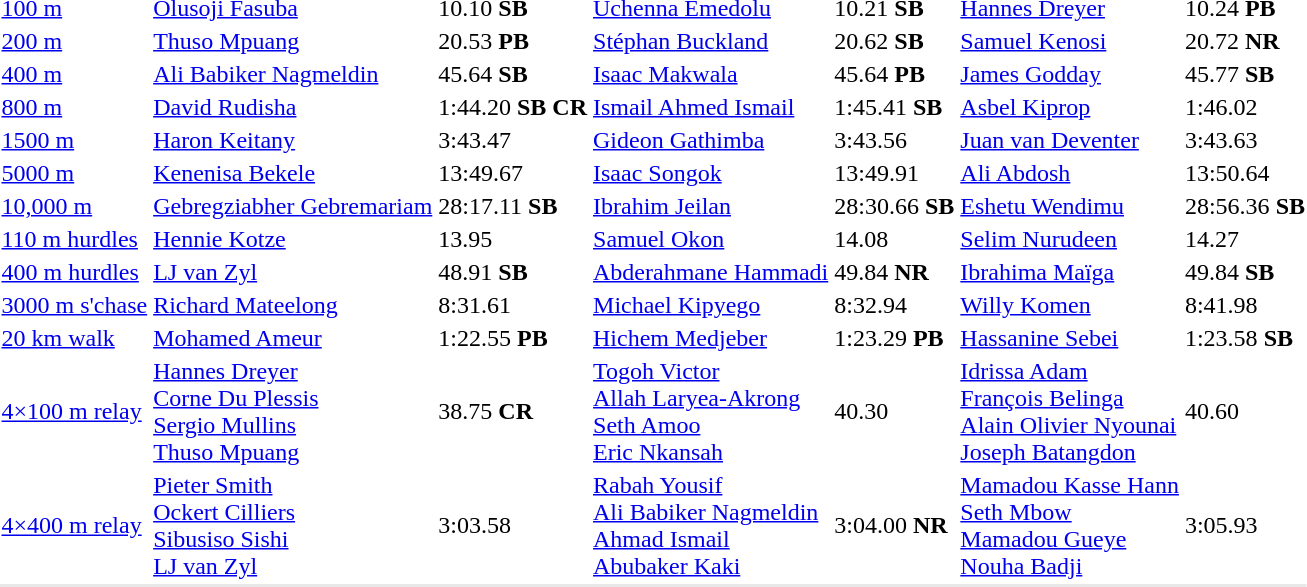<table>
<tr>
<td><a href='#'>100 m</a><br></td>
<td><a href='#'>Olusoji Fasuba</a> <br> </td>
<td>10.10 <strong>SB</strong></td>
<td><a href='#'>Uchenna Emedolu</a> <br> </td>
<td>10.21 <strong>SB</strong></td>
<td><a href='#'>Hannes Dreyer</a> <br> </td>
<td>10.24 <strong>PB</strong></td>
</tr>
<tr>
<td><a href='#'>200 m</a><br></td>
<td><a href='#'>Thuso Mpuang</a> <br> </td>
<td>20.53 <strong>PB</strong></td>
<td><a href='#'>Stéphan Buckland</a><br> </td>
<td>20.62 <strong>SB</strong></td>
<td><a href='#'>Samuel Kenosi</a> <br> </td>
<td>20.72 <strong>NR</strong></td>
</tr>
<tr>
<td><a href='#'>400 m</a><br></td>
<td><a href='#'>Ali Babiker Nagmeldin</a> <br> </td>
<td>45.64 <strong>SB</strong></td>
<td><a href='#'>Isaac Makwala</a> <br> </td>
<td>45.64 <strong>PB</strong></td>
<td><a href='#'>James Godday</a> <br> </td>
<td>45.77 <strong>SB</strong></td>
</tr>
<tr>
<td><a href='#'>800 m</a><br></td>
<td><a href='#'>David Rudisha</a> <br> </td>
<td>1:44.20 <strong>SB CR</strong></td>
<td><a href='#'>Ismail Ahmed Ismail</a> <br> </td>
<td>1:45.41 <strong>SB</strong></td>
<td><a href='#'>Asbel Kiprop</a> <br> </td>
<td>1:46.02</td>
</tr>
<tr>
<td><a href='#'>1500 m</a><br></td>
<td><a href='#'>Haron Keitany</a> <br> </td>
<td>3:43.47</td>
<td><a href='#'>Gideon Gathimba</a> <br> </td>
<td>3:43.56</td>
<td><a href='#'>Juan van Deventer</a> <br> </td>
<td>3:43.63</td>
</tr>
<tr>
<td><a href='#'>5000 m</a><br></td>
<td><a href='#'>Kenenisa Bekele</a> <br> </td>
<td>13:49.67</td>
<td><a href='#'>Isaac Songok</a> <br> </td>
<td>13:49.91</td>
<td><a href='#'>Ali Abdosh</a> <br> </td>
<td>13:50.64</td>
</tr>
<tr>
<td><a href='#'>10,000 m</a><br></td>
<td><a href='#'>Gebregziabher Gebremariam</a> <br> </td>
<td>28:17.11 <strong>SB</strong></td>
<td><a href='#'>Ibrahim Jeilan</a> <br> </td>
<td>28:30.66 <strong>SB</strong></td>
<td><a href='#'>Eshetu Wendimu</a> <br> </td>
<td>28:56.36 <strong>SB</strong></td>
</tr>
<tr>
<td><a href='#'>110 m hurdles</a><br></td>
<td><a href='#'>Hennie Kotze</a> <br> </td>
<td>13.95</td>
<td><a href='#'>Samuel Okon</a> <br> </td>
<td>14.08</td>
<td><a href='#'>Selim Nurudeen</a> <br> </td>
<td>14.27</td>
</tr>
<tr>
<td><a href='#'>400 m hurdles</a><br></td>
<td><a href='#'>LJ van Zyl</a> <br> </td>
<td>48.91 <strong>SB</strong></td>
<td><a href='#'>Abderahmane Hammadi</a> <br> </td>
<td>49.84 <strong>NR</strong></td>
<td><a href='#'>Ibrahima Maïga</a> <br> </td>
<td>49.84 <strong>SB</strong></td>
</tr>
<tr>
<td><a href='#'>3000 m s'chase</a><br></td>
<td><a href='#'>Richard Mateelong</a> <br> </td>
<td>8:31.61</td>
<td><a href='#'>Michael Kipyego</a> <br> </td>
<td>8:32.94</td>
<td><a href='#'>Willy Komen</a> <br> </td>
<td>8:41.98</td>
</tr>
<tr>
<td><a href='#'>20 km walk</a><br></td>
<td><a href='#'>Mohamed Ameur</a> <br> </td>
<td>1:22.55 <strong>PB</strong></td>
<td><a href='#'>Hichem Medjeber</a> <br> </td>
<td>1:23.29 <strong>PB</strong></td>
<td><a href='#'>Hassanine Sebei</a> <br> </td>
<td>1:23.58 <strong>SB</strong></td>
</tr>
<tr>
<td><a href='#'>4×100 m relay</a><br></td>
<td><a href='#'>Hannes Dreyer</a><br><a href='#'>Corne Du Plessis</a><br><a href='#'>Sergio Mullins</a><br><a href='#'>Thuso Mpuang</a><br></td>
<td>38.75 <strong>CR</strong></td>
<td><a href='#'>Togoh Victor</a><br><a href='#'>Allah Laryea-Akrong</a><br><a href='#'>Seth Amoo</a><br><a href='#'>Eric Nkansah</a><br></td>
<td>40.30</td>
<td><a href='#'>Idrissa Adam</a><br><a href='#'>François Belinga</a><br><a href='#'>Alain Olivier Nyounai</a><br><a href='#'>Joseph Batangdon</a><br></td>
<td>40.60</td>
</tr>
<tr>
<td><a href='#'>4×400 m relay</a><br></td>
<td><a href='#'>Pieter Smith</a> <br> <a href='#'>Ockert Cilliers</a> <br> <a href='#'>Sibusiso Sishi</a> <br> <a href='#'>LJ van Zyl</a><br> </td>
<td>3:03.58</td>
<td><a href='#'>Rabah Yousif</a><br><a href='#'>Ali Babiker Nagmeldin</a><br><a href='#'>Ahmad Ismail</a><br><a href='#'>Abubaker Kaki</a><br></td>
<td>3:04.00 <strong>NR</strong></td>
<td><a href='#'>Mamadou Kasse Hann</a><br><a href='#'>Seth Mbow</a><br><a href='#'>Mamadou Gueye</a><br><a href='#'>Nouha Badji</a><br></td>
<td>3:05.93</td>
</tr>
<tr bgcolor= e8e8e8>
<td colspan=7></td>
</tr>
</table>
